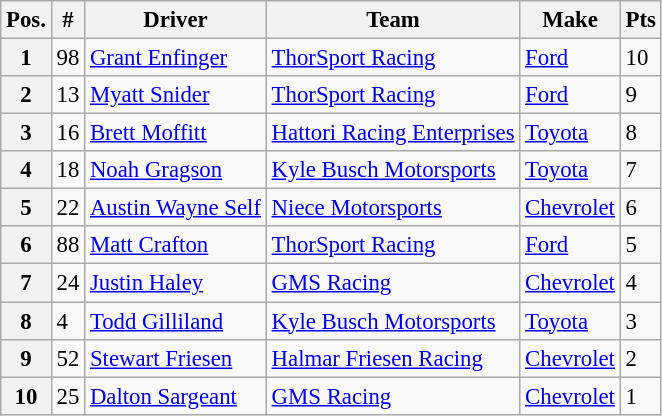<table class="wikitable" style="font-size:95%">
<tr>
<th>Pos.</th>
<th>#</th>
<th>Driver</th>
<th>Team</th>
<th>Make</th>
<th>Pts</th>
</tr>
<tr>
<th>1</th>
<td>98</td>
<td><a href='#'>Grant Enfinger</a></td>
<td><a href='#'>ThorSport Racing</a></td>
<td><a href='#'>Ford</a></td>
<td>10</td>
</tr>
<tr>
<th>2</th>
<td>13</td>
<td><a href='#'>Myatt Snider</a></td>
<td><a href='#'>ThorSport Racing</a></td>
<td><a href='#'>Ford</a></td>
<td>9</td>
</tr>
<tr>
<th>3</th>
<td>16</td>
<td><a href='#'>Brett Moffitt</a></td>
<td><a href='#'>Hattori Racing Enterprises</a></td>
<td><a href='#'>Toyota</a></td>
<td>8</td>
</tr>
<tr>
<th>4</th>
<td>18</td>
<td><a href='#'>Noah Gragson</a></td>
<td><a href='#'>Kyle Busch Motorsports</a></td>
<td><a href='#'>Toyota</a></td>
<td>7</td>
</tr>
<tr>
<th>5</th>
<td>22</td>
<td><a href='#'>Austin Wayne Self</a></td>
<td><a href='#'>Niece Motorsports</a></td>
<td><a href='#'>Chevrolet</a></td>
<td>6</td>
</tr>
<tr>
<th>6</th>
<td>88</td>
<td><a href='#'>Matt Crafton</a></td>
<td><a href='#'>ThorSport Racing</a></td>
<td><a href='#'>Ford</a></td>
<td>5</td>
</tr>
<tr>
<th>7</th>
<td>24</td>
<td><a href='#'>Justin Haley</a></td>
<td><a href='#'>GMS Racing</a></td>
<td><a href='#'>Chevrolet</a></td>
<td>4</td>
</tr>
<tr>
<th>8</th>
<td>4</td>
<td><a href='#'>Todd Gilliland</a></td>
<td><a href='#'>Kyle Busch Motorsports</a></td>
<td><a href='#'>Toyota</a></td>
<td>3</td>
</tr>
<tr>
<th>9</th>
<td>52</td>
<td><a href='#'>Stewart Friesen</a></td>
<td><a href='#'>Halmar Friesen Racing</a></td>
<td><a href='#'>Chevrolet</a></td>
<td>2</td>
</tr>
<tr>
<th>10</th>
<td>25</td>
<td><a href='#'>Dalton Sargeant</a></td>
<td><a href='#'>GMS Racing</a></td>
<td><a href='#'>Chevrolet</a></td>
<td>1</td>
</tr>
</table>
